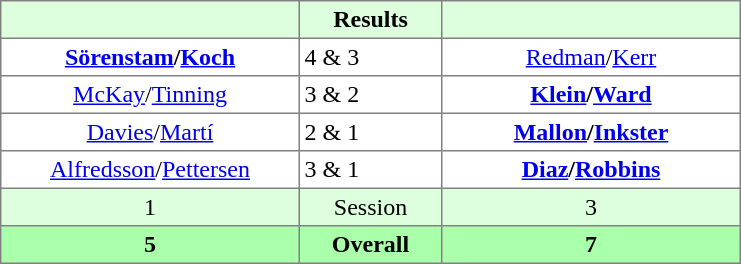<table border="1" cellpadding="3" style="border-collapse:collapse; text-align:center;">
<tr style="background:#dfd;">
<th style="width:12em;"></th>
<th style="width:5.5em;">Results</th>
<th style="width:12em;"></th>
</tr>
<tr>
<td><strong><a href='#'>Sörenstam</a>/<a href='#'>Koch</a></strong></td>
<td align=left> 4 & 3</td>
<td><a href='#'>Redman</a>/<a href='#'>Kerr</a></td>
</tr>
<tr>
<td><a href='#'>McKay</a>/<a href='#'>Tinning</a></td>
<td align=left> 3 & 2</td>
<td><strong><a href='#'>Klein</a>/<a href='#'>Ward</a></strong></td>
</tr>
<tr>
<td><a href='#'>Davies</a>/<a href='#'>Martí</a></td>
<td align=left> 2 & 1</td>
<td><strong><a href='#'>Mallon</a>/<a href='#'>Inkster</a></strong></td>
</tr>
<tr>
<td><a href='#'>Alfredsson</a>/<a href='#'>Pettersen</a></td>
<td align=left> 3 & 1</td>
<td><strong><a href='#'>Diaz</a>/<a href='#'>Robbins</a></strong></td>
</tr>
<tr style="background:#dfd;">
<td>1</td>
<td>Session</td>
<td>3</td>
</tr>
<tr style="background:#afa;">
<th>5</th>
<th>Overall</th>
<th>7</th>
</tr>
</table>
